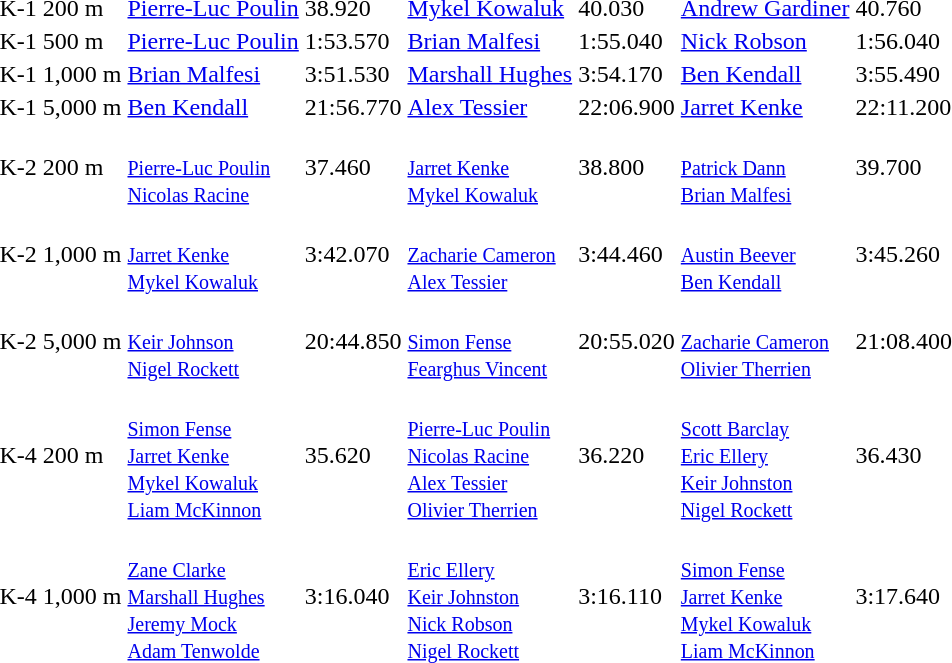<table>
<tr>
<td>K-1 200 m</td>
<td><a href='#'>Pierre-Luc Poulin</a> 	<br></td>
<td>38.920</td>
<td><a href='#'>Mykel Kowaluk</a> <br></td>
<td>40.030</td>
<td><a href='#'>Andrew Gardiner</a> <br></td>
<td>40.760</td>
</tr>
<tr>
<td>K-1 500 m</td>
<td><a href='#'>Pierre-Luc Poulin</a><br> </td>
<td>1:53.570</td>
<td><a href='#'>Brian Malfesi</a><br> </td>
<td>1:55.040</td>
<td><a href='#'>Nick Robson</a><br> </td>
<td>1:56.040</td>
</tr>
<tr>
<td>K-1 1,000 m</td>
<td><a href='#'>Brian Malfesi</a><br> </td>
<td>3:51.530</td>
<td><a href='#'>Marshall Hughes</a><br> </td>
<td>3:54.170</td>
<td><a href='#'>Ben Kendall</a><br> </td>
<td>3:55.490</td>
</tr>
<tr>
<td>K-1 5,000 m</td>
<td><a href='#'>Ben Kendall</a><br> </td>
<td>21:56.770</td>
<td><a href='#'>Alex Tessier</a><br></td>
<td>22:06.900</td>
<td><a href='#'>Jarret Kenke</a><br></td>
<td>22:11.200</td>
</tr>
<tr>
<td>K-2 200 m</td>
<td><br><small><a href='#'>Pierre-Luc Poulin</a><br><a href='#'>Nicolas Racine</a> </small><br></td>
<td>37.460</td>
<td><br><small><a href='#'>Jarret Kenke</a><br><a href='#'>Mykel Kowaluk</a> </small></td>
<td>38.800</td>
<td><br><small><a href='#'>Patrick Dann</a><br><a href='#'>Brian Malfesi</a> </small><br></td>
<td>39.700</td>
</tr>
<tr>
<td>K-2 1,000 m</td>
<td><br><small><a href='#'>Jarret Kenke</a><br><a href='#'>Mykel Kowaluk</a> </small></td>
<td>3:42.070</td>
<td><br><small><a href='#'>Zacharie Cameron</a><br><a href='#'>Alex Tessier</a> </small></td>
<td>3:44.460</td>
<td><br><small><a href='#'>Austin Beever</a><br><a href='#'>Ben Kendall</a> </small></td>
<td>3:45.260</td>
</tr>
<tr>
<td>K-2 5,000 m</td>
<td><br><small><a href='#'>Keir Johnson</a><br><a href='#'>Nigel Rockett</a> </small><br></td>
<td>20:44.850</td>
<td><br><small><a href='#'>Simon Fense</a><br><a href='#'>Fearghus Vincent</a> </small><br></td>
<td>20:55.020</td>
<td><br><small><a href='#'>Zacharie Cameron</a><br> <a href='#'>Olivier Therrien</a> </small><br></td>
<td>21:08.400</td>
</tr>
<tr>
<td>K-4 200 m </td>
<td><br><small><a href='#'>Simon Fense</a><br><a href='#'>Jarret Kenke</a><br><a href='#'>Mykel Kowaluk</a><br><a href='#'>Liam McKinnon</a> </small><br></td>
<td>35.620</td>
<td><br><small><a href='#'>Pierre-Luc Poulin</a><br><a href='#'>Nicolas Racine</a><br><a href='#'>Alex Tessier</a><br><a href='#'>Olivier Therrien</a> </small></td>
<td>36.220</td>
<td><br><small><a href='#'>Scott Barclay</a><br><a href='#'>Eric Ellery</a><br><a href='#'>Keir Johnston</a><br><a href='#'>Nigel Rockett</a> </small><br></td>
<td>36.430</td>
</tr>
<tr>
<td>K-4 1,000 m </td>
<td><br><small><a href='#'>Zane Clarke</a><br><a href='#'>Marshall Hughes</a><br><a href='#'>Jeremy Mock</a><br><a href='#'>Adam Tenwolde</a> </small><br></td>
<td>3:16.040</td>
<td><br><small><a href='#'>Eric Ellery</a><br><a href='#'>Keir Johnston</a><br><a href='#'>Nick Robson</a><br><a href='#'>Nigel Rockett</a> </small><br></td>
<td>3:16.110</td>
<td><br><small><a href='#'>Simon Fense</a><br><a href='#'>Jarret Kenke</a><br><a href='#'>Mykel Kowaluk</a><br><a href='#'>Liam McKinnon</a> </small><br></td>
<td>3:17.640</td>
</tr>
</table>
